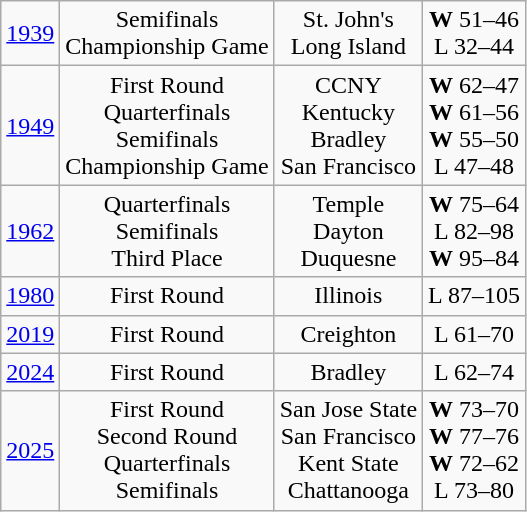<table class="wikitable">
<tr align="center">
<td><a href='#'>1939</a></td>
<td>Semifinals<br>Championship Game</td>
<td>St. John's<br>Long Island</td>
<td><strong>W</strong> 51–46<br>L 32–44</td>
</tr>
<tr style="text-align:center;">
<td><a href='#'>1949</a></td>
<td>First Round<br>Quarterfinals<br>Semifinals<br>Championship Game</td>
<td>CCNY<br>Kentucky<br>Bradley<br>San Francisco</td>
<td><strong>W</strong> 62–47<br><strong>W</strong> 61–56<br><strong>W</strong> 55–50<br>L 47–48</td>
</tr>
<tr style="text-align:center;">
<td><a href='#'>1962</a></td>
<td>Quarterfinals<br>Semifinals<br>Third Place</td>
<td>Temple<br>Dayton<br>Duquesne</td>
<td><strong>W</strong> 75–64<br>L 82–98<br><strong>W</strong> 95–84</td>
</tr>
<tr style="text-align:center;">
<td><a href='#'>1980</a></td>
<td>First Round</td>
<td>Illinois</td>
<td>L 87–105</td>
</tr>
<tr style="text-align:center;">
<td><a href='#'>2019</a></td>
<td>First Round</td>
<td>Creighton</td>
<td>L 61–70</td>
</tr>
<tr style="text-align:center;">
<td><a href='#'>2024</a></td>
<td>First Round</td>
<td>Bradley</td>
<td>L 62–74</td>
</tr>
<tr style="text-align:center;">
<td><a href='#'>2025</a></td>
<td>First Round<br>Second Round<br>Quarterfinals<br>Semifinals</td>
<td>San Jose State<br>San Francisco<br>Kent State<br>Chattanooga</td>
<td><strong>W</strong> 73–70<br><strong>W</strong> 77–76<br><strong>W</strong> 72–62<br>L 73–80</td>
</tr>
</table>
